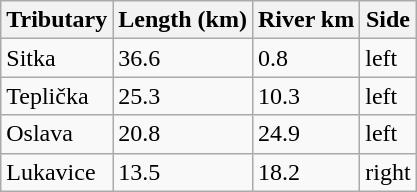<table class="wikitable">
<tr>
<th>Tributary</th>
<th>Length (km)</th>
<th>River km</th>
<th>Side</th>
</tr>
<tr>
<td>Sitka</td>
<td>36.6</td>
<td>0.8</td>
<td>left</td>
</tr>
<tr>
<td>Teplička</td>
<td>25.3</td>
<td>10.3</td>
<td>left</td>
</tr>
<tr>
<td>Oslava</td>
<td>20.8</td>
<td>24.9</td>
<td>left</td>
</tr>
<tr>
<td>Lukavice</td>
<td>13.5</td>
<td>18.2</td>
<td>right</td>
</tr>
</table>
